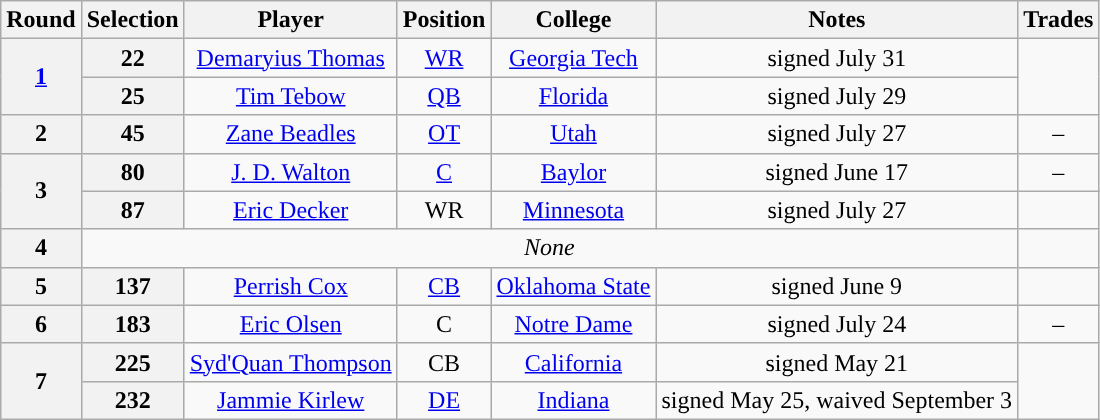<table class="wikitable" style="text-align:center">
<tr>
<th>Round</th>
<th>Selection</th>
<th>Player</th>
<th>Position</th>
<th>College</th>
<th>Notes</th>
<th>Trades</th>
</tr>
<tr>
<th rowspan="2"><a href='#'>1</a></th>
<th>22</th>
<td><a href='#'>Demaryius Thomas</a></td>
<td><a href='#'>WR</a></td>
<td><a href='#'>Georgia Tech</a></td>
<td>signed July 31</td>
<td rowspan="2">    </td>
</tr>
<tr>
<th>25</th>
<td><a href='#'>Tim Tebow</a></td>
<td><a href='#'>QB</a></td>
<td><a href='#'>Florida</a></td>
<td>signed July 29</td>
</tr>
<tr>
<th>2</th>
<th>45</th>
<td><a href='#'>Zane Beadles</a></td>
<td><a href='#'>OT</a></td>
<td><a href='#'>Utah</a></td>
<td>signed July 27</td>
<td>–</td>
</tr>
<tr>
<th rowspan="2">3</th>
<th>80</th>
<td><a href='#'>J. D. Walton</a></td>
<td><a href='#'>C</a></td>
<td><a href='#'>Baylor</a></td>
<td>signed June 17</td>
<td>–</td>
</tr>
<tr>
<th>87</th>
<td><a href='#'>Eric Decker</a></td>
<td>WR</td>
<td><a href='#'>Minnesota</a></td>
<td>signed July 27</td>
<td></td>
</tr>
<tr>
<th>4</th>
<td colspan="5"><em>None</em></td>
<td></td>
</tr>
<tr>
<th>5</th>
<th>137</th>
<td><a href='#'>Perrish Cox</a></td>
<td><a href='#'>CB</a></td>
<td><a href='#'>Oklahoma State</a></td>
<td>signed June 9</td>
<td>  </td>
</tr>
<tr>
<th>6</th>
<th>183</th>
<td><a href='#'>Eric Olsen</a></td>
<td>C</td>
<td><a href='#'>Notre Dame</a></td>
<td>signed July 24</td>
<td>–</td>
</tr>
<tr>
<th rowspan="2">7</th>
<th>225</th>
<td><a href='#'>Syd'Quan Thompson</a></td>
<td>CB</td>
<td><a href='#'>California</a></td>
<td>signed May 21</td>
<td rowspan="2">  </td>
</tr>
<tr>
<th>232</th>
<td><a href='#'>Jammie Kirlew</a></td>
<td><a href='#'>DE</a></td>
<td><a href='#'>Indiana</a></td>
<td>signed May 25, waived September 3</td>
</tr>
</table>
